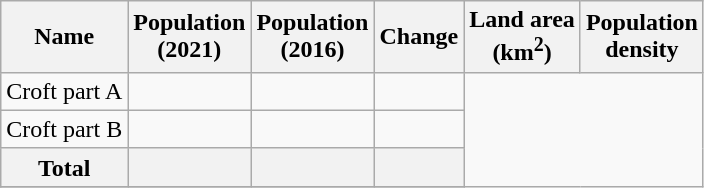<table class="wikitable sortable collapsible">
<tr>
<th scope="col">Name</th>
<th scope="col">Population<br>(2021)</th>
<th scope="col">Population<br>(2016)</th>
<th scope="col">Change</th>
<th scope="col">Land area<br>(km<sup>2</sup>)</th>
<th scope="col">Population<br>density</th>
</tr>
<tr>
<td scope="row">Croft part A</td>
<td></td>
<td align=center></td>
<td align=center></td>
</tr>
<tr>
<td scope="row">Croft part B</td>
<td></td>
<td align=center></td>
<td align=center></td>
</tr>
<tr class="sortbottom" align="center" style="background: #f2f2f2;">
<td><strong>Total</strong></td>
<td></td>
<td align=center><strong></strong></td>
<td><strong></strong></td>
</tr>
<tr>
</tr>
</table>
